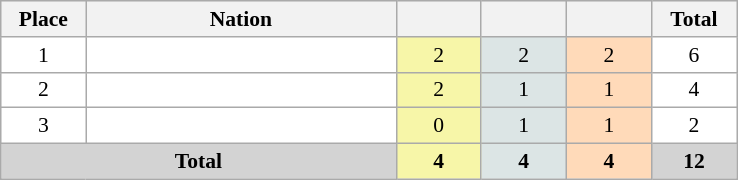<table class=wikitable style="border:1px solid #AAAAAA;font-size:90%">
<tr bgcolor="#EFEFEF">
<th width=50>Place</th>
<th width=200>Nation</th>
<th width=50></th>
<th width=50></th>
<th width=50></th>
<th width=50>Total</th>
</tr>
<tr align="center" valign="top" bgcolor="#FFFFFF">
<td>1</td>
<td align="left"></td>
<td style="background:#F7F6A8;">2</td>
<td style="background:#DCE5E5;">2</td>
<td style="background:#FFDAB9;">2</td>
<td>6</td>
</tr>
<tr align="center" valign="top" bgcolor="#FFFFFF">
<td>2</td>
<td align="left"></td>
<td style="background:#F7F6A8;">2</td>
<td style="background:#DCE5E5;">1</td>
<td style="background:#FFDAB9;">1</td>
<td>4</td>
</tr>
<tr align="center" valign="top" bgcolor="#FFFFFF">
<td>3</td>
<td align="left"></td>
<td style="background:#F7F6A8;">0</td>
<td style="background:#DCE5E5;">1</td>
<td style="background:#FFDAB9;">1</td>
<td>2</td>
</tr>
<tr align="center">
<td colspan="2" bgcolor=D3D3D3><strong>Total</strong></td>
<td style="background:#F7F6A8;"><strong>4</strong></td>
<td style="background:#DCE5E5;"><strong>4</strong></td>
<td style="background:#FFDAB9;"><strong>4</strong></td>
<td bgcolor=D3D3D3><strong>12</strong></td>
</tr>
</table>
